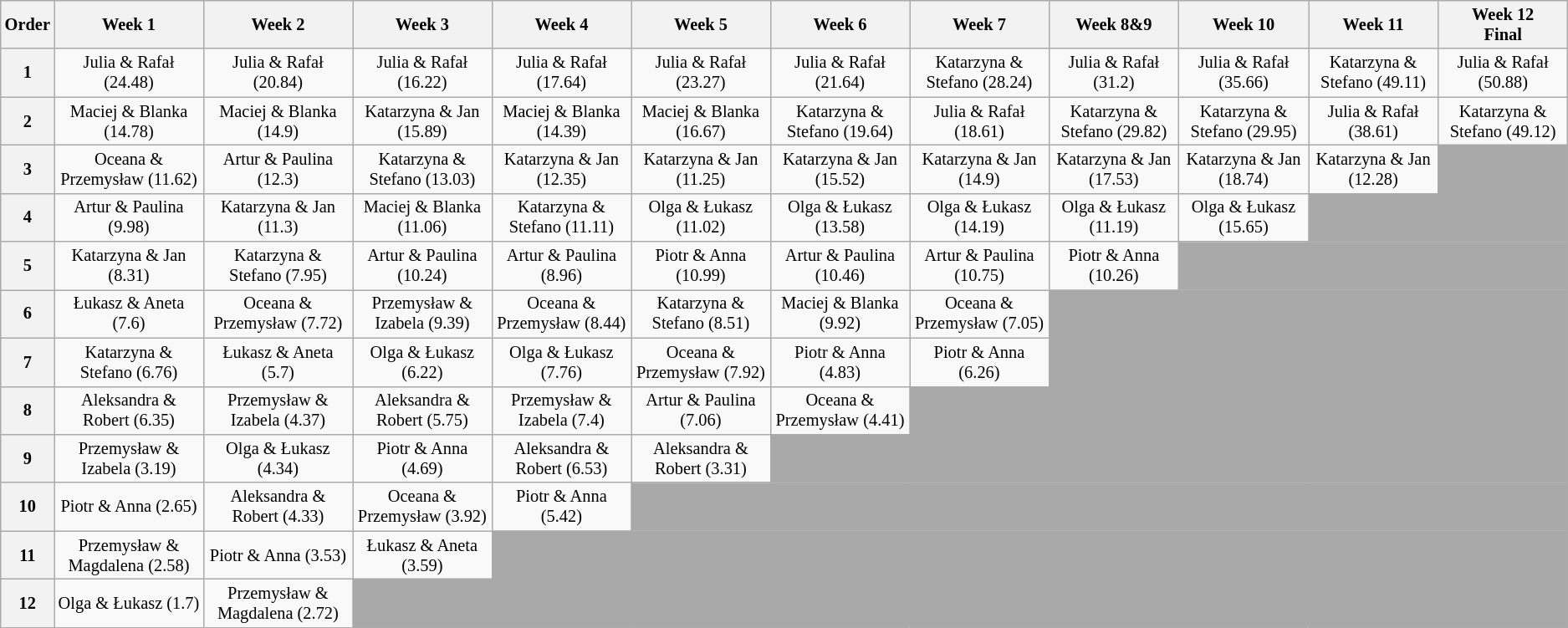<table class="wikitable" style="font-size:85%; text-align:center">
<tr>
<th>Order</th>
<th>Week 1</th>
<th>Week 2</th>
<th>Week 3</th>
<th>Week 4</th>
<th>Week 5</th>
<th>Week 6</th>
<th>Week 7</th>
<th>Week 8&9</th>
<th>Week 10</th>
<th>Week 11</th>
<th>Week 12<br>Final</th>
</tr>
<tr>
<th>1</th>
<td>Julia & Rafał (24.48)</td>
<td>Julia & Rafał (20.84)</td>
<td>Julia & Rafał (16.22)</td>
<td>Julia & Rafał (17.64)</td>
<td>Julia & Rafał (23.27)</td>
<td>Julia & Rafał (21.64)</td>
<td>Katarzyna & Stefano (28.24)</td>
<td>Julia & Rafał (31.2)</td>
<td>Julia & Rafał (35.66)</td>
<td>Katarzyna & Stefano (49.11)</td>
<td>Julia & Rafał (50.88)</td>
</tr>
<tr>
<th>2</th>
<td>Maciej & Blanka (14.78)</td>
<td>Maciej & Blanka (14.9)</td>
<td>Katarzyna & Jan (15.89)</td>
<td>Maciej & Blanka (14.39)</td>
<td>Maciej & Blanka (16.67)</td>
<td>Katarzyna & Stefano (19.64)</td>
<td>Julia & Rafał (18.61)</td>
<td>Katarzyna & Stefano (29.82)</td>
<td>Katarzyna & Stefano (29.95)</td>
<td>Julia & Rafał (38.61)</td>
<td>Katarzyna & Stefano (49.12)</td>
</tr>
<tr>
<th>3</th>
<td>Oceana & Przemysław (11.62)</td>
<td>Artur & Paulina (12.3)</td>
<td>Katarzyna & Stefano (13.03)</td>
<td>Katarzyna & Jan (12.35)</td>
<td>Katarzyna & Jan (11.25)</td>
<td>Katarzyna & Jan (15.52)</td>
<td>Katarzyna & Jan (14.9)</td>
<td>Katarzyna & Jan (17.53)</td>
<td>Katarzyna & Jan (18.74)</td>
<td>Katarzyna & Jan (12.28)</td>
<td style="background:darkgray" colspan=3></td>
</tr>
<tr>
<th>4</th>
<td>Artur & Paulina (9.98)</td>
<td>Katarzyna & Jan (11.3)</td>
<td>Maciej & Blanka (11.06)</td>
<td>Katarzyna & Stefano (11.11)</td>
<td>Olga & Łukasz (11.02)</td>
<td>Olga & Łukasz (13.58)</td>
<td>Olga & Łukasz (14.19)</td>
<td>Olga & Łukasz (11.19)</td>
<td>Olga & Łukasz (15.65)</td>
<td style="background:darkgray" colspan=4></td>
</tr>
<tr>
<th>5</th>
<td>Katarzyna & Jan (8.31)</td>
<td>Katarzyna & Stefano (7.95)</td>
<td>Artur & Paulina (10.24)</td>
<td>Artur & Paulina (8.96)</td>
<td>Piotr & Anna (10.99)</td>
<td>Artur & Paulina (10.46)</td>
<td>Artur & Paulina (10.75)</td>
<td>Piotr & Anna (10.26)</td>
<td style="background:darkgray" colspan=5></td>
</tr>
<tr>
<th>6</th>
<td>Łukasz & Aneta (7.6)</td>
<td>Oceana & Przemysław (7.72)</td>
<td>Przemysław & Izabela (9.39)</td>
<td>Oceana & Przemysław (8.44)</td>
<td>Katarzyna & Stefano (8.51)</td>
<td>Maciej & Blanka (9.92)</td>
<td>Oceana & Przemysław (7.05)</td>
<td style="background:darkgray" colspan="6"></td>
</tr>
<tr>
<th>7</th>
<td>Katarzyna & Stefano (6.76)</td>
<td>Łukasz & Aneta (5.7)</td>
<td>Olga & Łukasz (6.22)</td>
<td>Olga & Łukasz (7.76)</td>
<td>Oceana & Przemysław (7.92)</td>
<td>Piotr & Anna (4.83)</td>
<td>Piotr & Anna (6.26)</td>
<td style="background:darkgray" colspan="7"></td>
</tr>
<tr>
<th>8</th>
<td>Aleksandra & Robert (6.35)</td>
<td>Przemysław & Izabela (4.37)</td>
<td>Aleksandra & Robert (5.75)</td>
<td>Przemysław & Izabela (7.4)</td>
<td>Artur & Paulina (7.06)</td>
<td>Oceana & Przemysław (4.41)</td>
<td style="background:darkgray" colspan="8"></td>
</tr>
<tr>
<th>9</th>
<td>Przemysław & Izabela (3.19)</td>
<td>Olga & Łukasz (4.34)</td>
<td>Piotr & Anna (4.69)</td>
<td>Aleksandra & Robert (6.53)</td>
<td>Aleksandra & Robert (3.31)</td>
<td style="background:darkgray" colspan="9"></td>
</tr>
<tr>
<th>10</th>
<td>Piotr & Anna (2.65)</td>
<td>Aleksandra & Robert (4.33)</td>
<td>Oceana & Przemysław (3.92)</td>
<td>Piotr & Anna (5.42)</td>
<td style="background:darkgray" colspan="10"></td>
</tr>
<tr>
<th>11</th>
<td>Przemysław & Magdalena (2.58)</td>
<td>Piotr & Anna (3.53)</td>
<td>Łukasz & Aneta (3.59)</td>
<td style="background:darkgray" colspan="11"></td>
</tr>
<tr>
<th>12</th>
<td>Olga & Łukasz (1.7)</td>
<td>Przemysław & Magdalena (2.72)</td>
<td style="background:darkgray" colspan="12"></td>
</tr>
</table>
